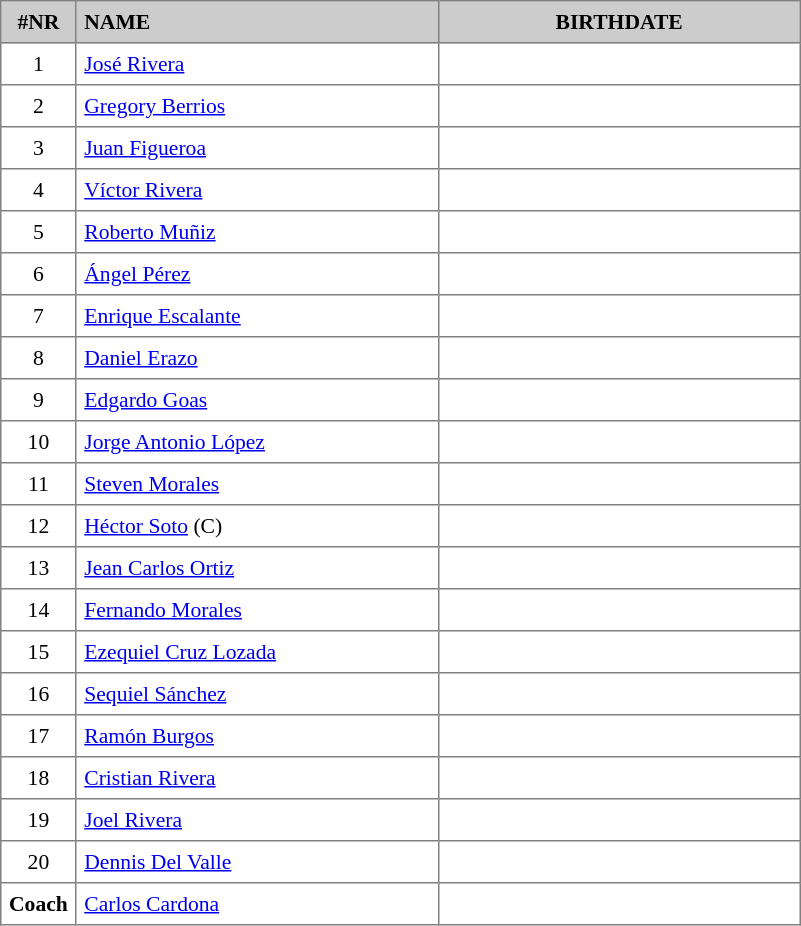<table border="1" cellspacing="2" cellpadding="5" style="border-collapse: collapse; font-size: 90%;">
<tr style="background:#ccc;">
<th>#NR</th>
<th style="text-align:left; width:16em;">NAME</th>
<th style="text-align:center; width:16em;">BIRTHDATE</th>
</tr>
<tr>
<td style="text-align:center;">1</td>
<td><a href='#'>José Rivera</a></td>
<td align="center"></td>
</tr>
<tr>
<td style="text-align:center;">2</td>
<td><a href='#'>Gregory Berrios</a></td>
<td align="center"></td>
</tr>
<tr>
<td style="text-align:center;">3</td>
<td><a href='#'>Juan Figueroa</a></td>
<td align="center"></td>
</tr>
<tr>
<td style="text-align:center;">4</td>
<td><a href='#'>Víctor Rivera</a></td>
<td align="center"></td>
</tr>
<tr>
<td style="text-align:center;">5</td>
<td><a href='#'>Roberto Muñiz</a></td>
<td align="center"></td>
</tr>
<tr>
<td style="text-align:center;">6</td>
<td><a href='#'>Ángel Pérez</a></td>
<td align="center"></td>
</tr>
<tr>
<td style="text-align:center;">7</td>
<td><a href='#'>Enrique Escalante</a></td>
<td align="center"></td>
</tr>
<tr>
<td style="text-align:center;">8</td>
<td><a href='#'>Daniel Erazo</a></td>
<td align="center"></td>
</tr>
<tr>
<td style="text-align:center;">9</td>
<td><a href='#'>Edgardo Goas</a></td>
<td align="center"></td>
</tr>
<tr>
<td style="text-align:center;">10</td>
<td><a href='#'>Jorge Antonio López</a></td>
<td align="center"></td>
</tr>
<tr>
<td style="text-align:center;">11</td>
<td><a href='#'>Steven Morales</a></td>
<td align="center"></td>
</tr>
<tr>
<td style="text-align:center;">12</td>
<td><a href='#'>Héctor Soto</a> (C)</td>
<td align="center"></td>
</tr>
<tr>
<td style="text-align:center;">13</td>
<td><a href='#'>Jean Carlos Ortiz</a></td>
<td align="center"></td>
</tr>
<tr>
<td style="text-align:center;">14</td>
<td><a href='#'>Fernando Morales</a></td>
<td align="center"></td>
</tr>
<tr>
<td style="text-align:center;">15</td>
<td><a href='#'>Ezequiel Cruz Lozada</a></td>
<td align="center"></td>
</tr>
<tr>
<td style="text-align:center;">16</td>
<td><a href='#'>Sequiel Sánchez</a></td>
<td align="center"></td>
</tr>
<tr>
<td style="text-align:center;">17</td>
<td><a href='#'>Ramón Burgos</a></td>
<td align="center"></td>
</tr>
<tr>
<td style="text-align:center;">18</td>
<td><a href='#'>Cristian Rivera</a></td>
<td align="center"></td>
</tr>
<tr>
<td style="text-align:center;">19</td>
<td><a href='#'>Joel Rivera</a></td>
<td align="center"></td>
</tr>
<tr>
<td style="text-align:center;">20</td>
<td><a href='#'>Dennis Del Valle</a></td>
<td align="center"></td>
</tr>
<tr>
<td style="text-align:center;"><strong>Coach</strong></td>
<td><a href='#'>Carlos Cardona</a></td>
<td align="center"></td>
</tr>
</table>
